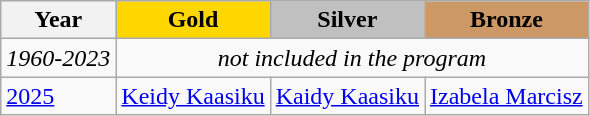<table class="wikitable">
<tr>
<th>Year</th>
<td align=center bgcolor=gold><strong>Gold</strong></td>
<td align=center bgcolor=silver><strong>Silver</strong></td>
<td align=center bgcolor=cc9966><strong>Bronze</strong></td>
</tr>
<tr>
<td><em>1960-2023</em></td>
<td colspan=3 align=center><em>not included in the program</em></td>
</tr>
<tr>
<td><a href='#'>2025</a></td>
<td> <a href='#'>Keidy Kaasiku</a></td>
<td> <a href='#'>Kaidy Kaasiku</a></td>
<td> <a href='#'>Izabela Marcisz</a></td>
</tr>
</table>
